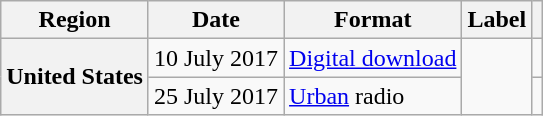<table class="wikitable">
<tr>
<th scope="col">Region</th>
<th scope="col">Date</th>
<th scope="col">Format</th>
<th scope="col">Label</th>
<th scope="col"></th>
</tr>
<tr>
<th scope="row" rowspan="2">United States</th>
<td>10 July 2017</td>
<td><a href='#'>Digital download</a></td>
<td rowspan="2"></td>
<td></td>
</tr>
<tr>
<td>25 July 2017</td>
<td><a href='#'>Urban</a> radio</td>
<td></td>
</tr>
</table>
